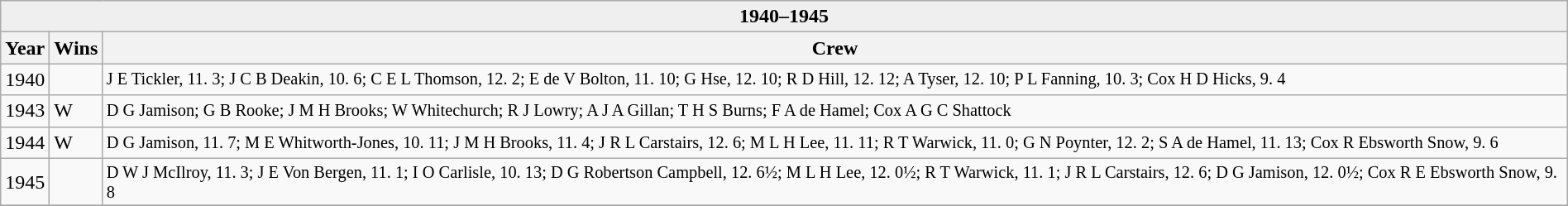<table class="wikitable" style="width:100%;">
<tr>
<th style="background:#efefef;" colspan="3">1940–1945</th>
</tr>
<tr style="background:#efefef;">
<th>Year</th>
<th>Wins</th>
<th>Crew</th>
</tr>
<tr>
<td>1940</td>
<td></td>
<td style="font-size:85%">J E Tickler, 11. 3; J C B Deakin, 10. 6; C E L Thomson, 12. 2; E de V Bolton, 11. 10; G Hse, 12. 10; R D Hill, 12. 12; A Tyser, 12. 10; P L Fanning, 10. 3; Cox H D Hicks, 9. 4</td>
</tr>
<tr>
<td>1943</td>
<td>W</td>
<td style="font-size:85%">D G Jamison; G B Rooke; J M H Brooks; W Whitechurch; R J Lowry; A J A Gillan; T H S Burns; F A de Hamel; Cox A G C Shattock</td>
</tr>
<tr>
<td>1944</td>
<td>W</td>
<td style="font-size:85%">D G Jamison, 11. 7; M E Whitworth-Jones, 10. 11; J M H Brooks, 11. 4; J R L Carstairs, 12. 6; M L H Lee, 11. 11; R T Warwick, 11. 0; G N Poynter, 12. 2; S A de Hamel, 11. 13; Cox R Ebsworth Snow, 9. 6</td>
</tr>
<tr>
<td>1945</td>
<td></td>
<td style="font-size:85%">D W J McIlroy, 11. 3; J E Von Bergen, 11. 1; I O Carlisle, 10. 13; D G Robertson Campbell, 12. 6½; M L H Lee, 12. 0½; R T Warwick, 11. 1; J R L Carstairs, 12. 6; D G Jamison, 12. 0½; Cox R E Ebsworth Snow, 9. 8</td>
</tr>
<tr>
</tr>
</table>
